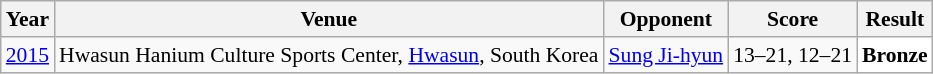<table class="sortable wikitable" style="font-size: 90%;">
<tr>
<th>Year</th>
<th>Venue</th>
<th>Opponent</th>
<th>Score</th>
<th>Result</th>
</tr>
<tr>
<td align="center"><a href='#'>2015</a></td>
<td align="left">Hwasun Hanium Culture Sports Center, <a href='#'>Hwasun</a>, South Korea</td>
<td align="left"> <a href='#'>Sung Ji-hyun</a></td>
<td align="left">13–21, 12–21</td>
<td style="text-align:left; background:white"> <strong>Bronze</strong></td>
</tr>
</table>
